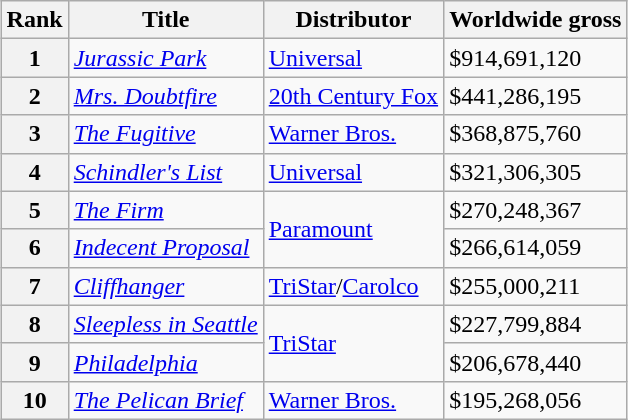<table class="wikitable sortable" style="margin:auto; margin:auto;">
<tr>
<th>Rank</th>
<th>Title</th>
<th>Distributor</th>
<th>Worldwide gross</th>
</tr>
<tr>
<th style="text-align:center;">1</th>
<td><em><a href='#'>Jurassic Park</a></em></td>
<td><a href='#'>Universal</a></td>
<td>$914,691,120</td>
</tr>
<tr>
<th style="text-align:center;">2</th>
<td><em><a href='#'>Mrs. Doubtfire</a></em></td>
<td><a href='#'>20th Century Fox</a></td>
<td>$441,286,195</td>
</tr>
<tr>
<th style="text-align:center;">3</th>
<td><em><a href='#'>The Fugitive</a></em></td>
<td><a href='#'>Warner Bros.</a></td>
<td>$368,875,760</td>
</tr>
<tr>
<th style="text-align:center;">4</th>
<td><em><a href='#'>Schindler's List</a></em></td>
<td><a href='#'>Universal</a></td>
<td>$321,306,305</td>
</tr>
<tr>
<th style="text-align:center;">5</th>
<td><em><a href='#'>The Firm</a></em></td>
<td rowspan="2"><a href='#'>Paramount</a></td>
<td>$270,248,367</td>
</tr>
<tr>
<th style="text-align:center;">6</th>
<td><em><a href='#'>Indecent Proposal</a></em></td>
<td>$266,614,059</td>
</tr>
<tr>
<th style="text-align:center;">7</th>
<td><em><a href='#'>Cliffhanger</a></em></td>
<td><a href='#'>TriStar</a>/<a href='#'>Carolco</a></td>
<td>$255,000,211</td>
</tr>
<tr>
<th style="text-align:center;">8</th>
<td><em><a href='#'>Sleepless in Seattle</a></em></td>
<td rowspan="2"><a href='#'>TriStar</a></td>
<td>$227,799,884</td>
</tr>
<tr>
<th style="text-align:center;">9</th>
<td><em><a href='#'>Philadelphia</a></em></td>
<td>$206,678,440</td>
</tr>
<tr>
<th style="text-align:center;">10</th>
<td><em><a href='#'>The Pelican Brief</a></em></td>
<td><a href='#'>Warner Bros.</a></td>
<td>$195,268,056</td>
</tr>
</table>
